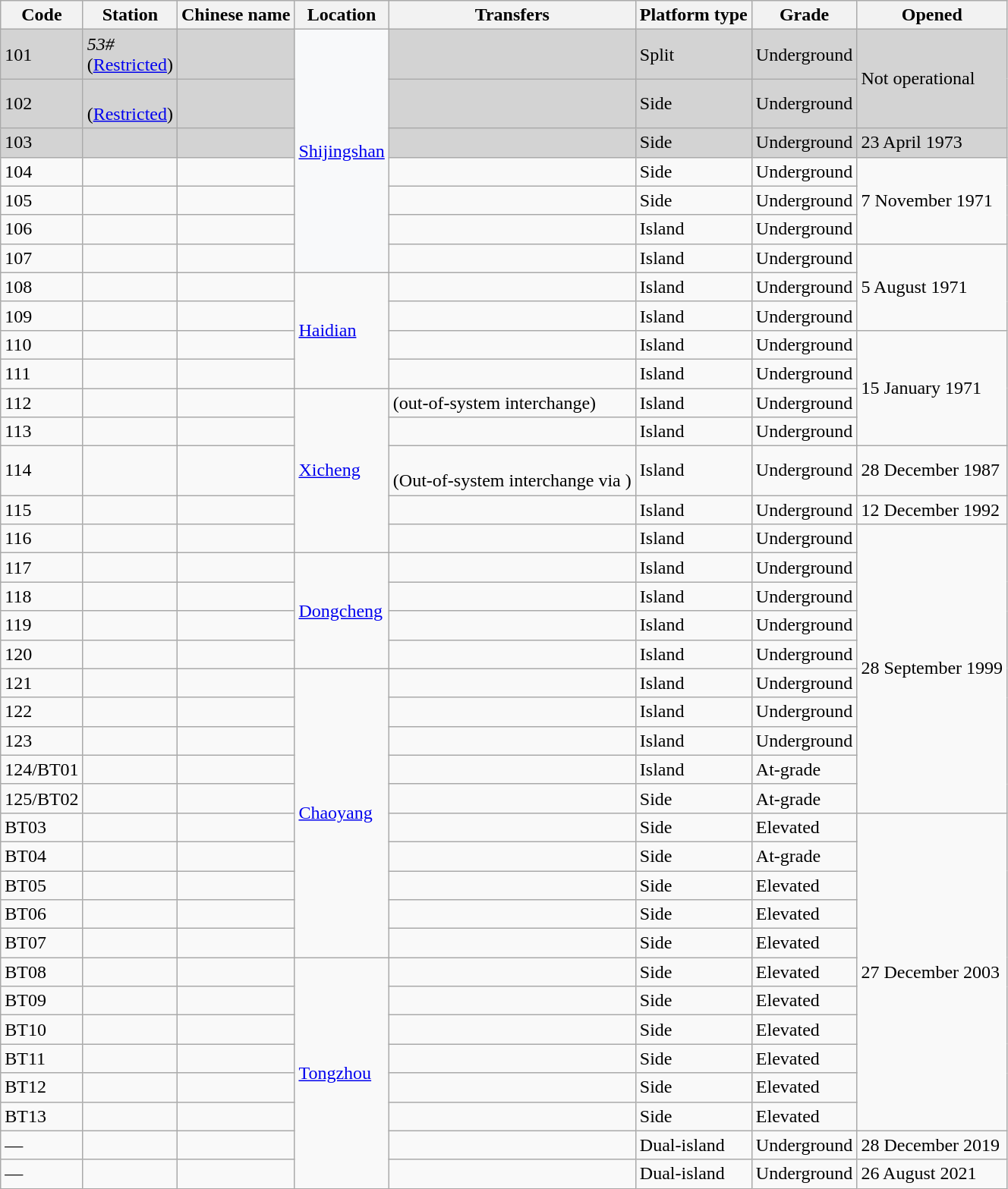<table class=wikitable>
<tr>
<th>Code</th>
<th>Station</th>
<th>Chinese name</th>
<th>Location</th>
<th>Transfers</th>
<th>Platform type</th>
<th>Grade</th>
<th>Opened</th>
</tr>
<tr bgcolor=lightgray>
<td>101</td>
<td><em>53#</em><br>(<a href='#'>Restricted</a>)</td>
<td><span></span></td>
<td bgcolor=#F8F9FA rowspan=7><a href='#'>Shijingshan</a></td>
<td></td>
<td>Split</td>
<td>Underground</td>
<td rowspan=2>Not operational</td>
</tr>
<tr bgcolor=lightgray>
<td>102</td>
<td><em></em><br>(<a href='#'>Restricted</a>)</td>
<td><span></span></td>
<td></td>
<td>Side</td>
<td>Underground</td>
</tr>
<tr bgcolor=lightgray>
<td>103</td>
<td></td>
<td><span></span></td>
<td></td>
<td>Side</td>
<td>Underground</td>
<td>23 April 1973</td>
</tr>
<tr>
<td>104</td>
<td></td>
<td><span></span></td>
<td></td>
<td>Side</td>
<td>Underground</td>
<td rowspan=3>7 November 1971</td>
</tr>
<tr>
<td>105</td>
<td></td>
<td><span></span></td>
<td></td>
<td>Side</td>
<td>Underground</td>
</tr>
<tr>
<td>106</td>
<td></td>
<td><span></span></td>
<td></td>
<td>Island</td>
<td>Underground</td>
</tr>
<tr>
<td>107</td>
<td></td>
<td><span></span></td>
<td></td>
<td>Island</td>
<td>Underground</td>
<td rowspan=3>5 August 1971</td>
</tr>
<tr>
<td>108</td>
<td></td>
<td><span></span></td>
<td rowspan=4><a href='#'>Haidian</a></td>
<td></td>
<td>Island</td>
<td>Underground</td>
</tr>
<tr>
<td>109</td>
<td></td>
<td><span></span></td>
<td></td>
<td>Island</td>
<td>Underground</td>
</tr>
<tr>
<td>110</td>
<td></td>
<td><span></span></td>
<td></td>
<td>Island</td>
<td>Underground</td>
<td rowspan=4>15 January 1971</td>
</tr>
<tr>
<td>111</td>
<td></td>
<td><span></span></td>
<td></td>
<td>Island</td>
<td>Underground</td>
</tr>
<tr>
<td>112</td>
<td></td>
<td><span></span></td>
<td rowspan=5><a href='#'>Xicheng</a></td>
<td> (out-of-system interchange)</td>
<td>Island</td>
<td>Underground</td>
</tr>
<tr>
<td>113</td>
<td></td>
<td><span></span></td>
<td></td>
<td>Island</td>
<td>Underground</td>
</tr>
<tr>
<td>114</td>
<td></td>
<td><span></span></td>
<td><br> (Out-of-system interchange via )</td>
<td>Island</td>
<td>Underground</td>
<td>28 December 1987</td>
</tr>
<tr>
<td>115</td>
<td></td>
<td><span></span></td>
<td></td>
<td>Island</td>
<td>Underground</td>
<td>12 December 1992</td>
</tr>
<tr>
<td>116</td>
<td></td>
<td><span></span></td>
<td></td>
<td>Island</td>
<td>Underground</td>
<td rowspan=10>28 September 1999</td>
</tr>
<tr>
<td>117</td>
<td></td>
<td><span></span></td>
<td rowspan=4><a href='#'>Dongcheng</a></td>
<td></td>
<td>Island</td>
<td>Underground</td>
</tr>
<tr>
<td>118</td>
<td></td>
<td><span></span></td>
<td></td>
<td>Island</td>
<td>Underground</td>
</tr>
<tr>
<td>119</td>
<td></td>
<td><span></span></td>
<td></td>
<td>Island</td>
<td>Underground</td>
</tr>
<tr>
<td>120</td>
<td></td>
<td><span></span></td>
<td></td>
<td>Island</td>
<td>Underground</td>
</tr>
<tr>
<td>121</td>
<td></td>
<td><span></span></td>
<td rowspan="10"><a href='#'>Chaoyang</a></td>
<td></td>
<td>Island</td>
<td>Underground</td>
</tr>
<tr>
<td>122</td>
<td></td>
<td><span></span></td>
<td></td>
<td>Island</td>
<td>Underground</td>
</tr>
<tr>
<td>123</td>
<td></td>
<td><span></span></td>
<td></td>
<td>Island</td>
<td>Underground</td>
</tr>
<tr>
<td>124/BT01</td>
<td></td>
<td><span></span></td>
<td></td>
<td>Island</td>
<td>At-grade</td>
</tr>
<tr>
<td>125/BT02</td>
<td></td>
<td><span></span></td>
<td></td>
<td>Side</td>
<td>At-grade</td>
</tr>
<tr>
<td>BT03</td>
<td></td>
<td><span></span></td>
<td></td>
<td>Side</td>
<td>Elevated</td>
<td rowspan="11">27 December 2003</td>
</tr>
<tr>
<td>BT04</td>
<td></td>
<td><span></span></td>
<td></td>
<td>Side</td>
<td>At-grade</td>
</tr>
<tr>
<td>BT05</td>
<td></td>
<td><span></span></td>
<td></td>
<td>Side</td>
<td>Elevated</td>
</tr>
<tr>
<td>BT06</td>
<td></td>
<td><span></span></td>
<td></td>
<td>Side</td>
<td>Elevated</td>
</tr>
<tr>
<td>BT07</td>
<td></td>
<td><span></span></td>
<td></td>
<td>Side</td>
<td>Elevated</td>
</tr>
<tr>
<td>BT08</td>
<td></td>
<td><span></span></td>
<td rowspan="8"><a href='#'>Tongzhou</a></td>
<td></td>
<td>Side</td>
<td>Elevated</td>
</tr>
<tr>
<td>BT09</td>
<td></td>
<td><span></span></td>
<td></td>
<td>Side</td>
<td>Elevated</td>
</tr>
<tr>
<td>BT10</td>
<td></td>
<td><span></span></td>
<td></td>
<td>Side</td>
<td>Elevated</td>
</tr>
<tr>
<td>BT11</td>
<td></td>
<td><span></span></td>
<td></td>
<td>Side</td>
<td>Elevated</td>
</tr>
<tr>
<td>BT12</td>
<td></td>
<td><span></span></td>
<td></td>
<td>Side</td>
<td>Elevated</td>
</tr>
<tr>
<td>BT13</td>
<td></td>
<td><span></span></td>
<td></td>
<td>Side</td>
<td>Elevated</td>
</tr>
<tr>
<td>—</td>
<td></td>
<td><span></span></td>
<td></td>
<td>Dual-island</td>
<td>Underground</td>
<td>28 December 2019</td>
</tr>
<tr>
<td>—</td>
<td></td>
<td><span></span></td>
<td></td>
<td>Dual-island</td>
<td>Underground</td>
<td>26 August 2021</td>
</tr>
</table>
